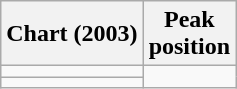<table class="wikitable plainrowheaders">
<tr>
<th>Chart (2003)</th>
<th>Peak<br>position</th>
</tr>
<tr>
<td></td>
</tr>
<tr>
<td></td>
</tr>
</table>
